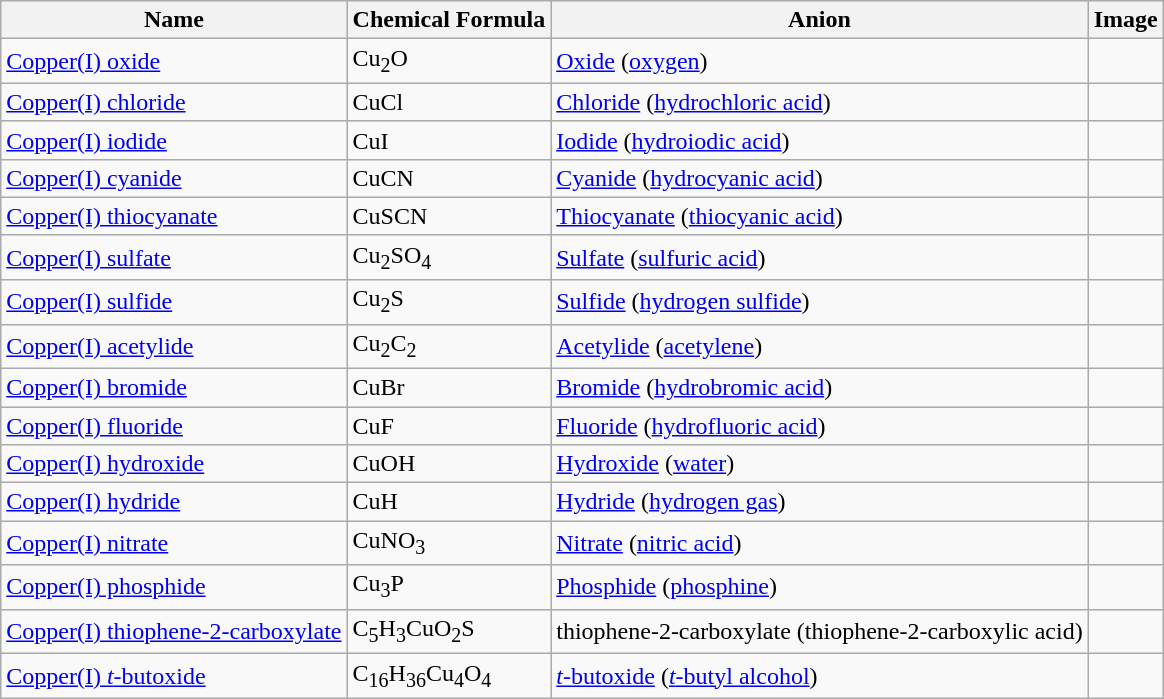<table class="wikitable">
<tr>
<th>Name</th>
<th>Chemical Formula</th>
<th>Anion</th>
<th>Image</th>
</tr>
<tr>
<td><a href='#'>Copper(I) oxide</a></td>
<td>Cu<sub>2</sub>O</td>
<td><a href='#'>Oxide</a> (<a href='#'>oxygen</a>)</td>
<td></td>
</tr>
<tr>
<td><a href='#'>Copper(I) chloride</a></td>
<td>CuCl</td>
<td><a href='#'>Chloride</a> (<a href='#'>hydrochloric acid</a>)</td>
<td></td>
</tr>
<tr>
<td><a href='#'>Copper(I) iodide</a></td>
<td>CuI</td>
<td><a href='#'>Iodide</a> (<a href='#'>hydroiodic acid</a>)</td>
<td></td>
</tr>
<tr>
<td><a href='#'>Copper(I) cyanide</a></td>
<td>CuCN</td>
<td><a href='#'>Cyanide</a> (<a href='#'>hydrocyanic acid</a>)</td>
<td></td>
</tr>
<tr>
<td><a href='#'>Copper(I) thiocyanate</a></td>
<td>CuSCN</td>
<td><a href='#'>Thiocyanate</a> (<a href='#'>thiocyanic acid</a>)</td>
<td></td>
</tr>
<tr>
<td><a href='#'>Copper(I) sulfate</a></td>
<td>Cu<sub>2</sub>SO<sub>4</sub></td>
<td><a href='#'>Sulfate</a> (<a href='#'>sulfuric acid</a>)</td>
<td></td>
</tr>
<tr>
<td><a href='#'>Copper(I) sulfide</a></td>
<td>Cu<sub>2</sub>S</td>
<td><a href='#'>Sulfide</a> (<a href='#'>hydrogen sulfide</a>)</td>
<td></td>
</tr>
<tr>
<td><a href='#'>Copper(I) acetylide</a></td>
<td>Cu<sub>2</sub>C<sub>2</sub></td>
<td><a href='#'>Acetylide</a> (<a href='#'>acetylene</a>)</td>
<td></td>
</tr>
<tr>
<td><a href='#'>Copper(I) bromide</a></td>
<td>CuBr</td>
<td><a href='#'>Bromide</a> (<a href='#'>hydrobromic acid</a>)</td>
<td></td>
</tr>
<tr>
<td><a href='#'>Copper(I) fluoride</a></td>
<td>CuF</td>
<td><a href='#'>Fluoride</a> (<a href='#'>hydrofluoric acid</a>)</td>
<td></td>
</tr>
<tr>
<td><a href='#'>Copper(I) hydroxide</a></td>
<td>CuOH</td>
<td><a href='#'>Hydroxide</a> (<a href='#'>water</a>)</td>
<td></td>
</tr>
<tr>
<td><a href='#'>Copper(I) hydride</a></td>
<td>CuH</td>
<td><a href='#'>Hydride</a> (<a href='#'>hydrogen gas</a>)</td>
<td></td>
</tr>
<tr>
<td><a href='#'>Copper(I) nitrate</a></td>
<td>CuNO<sub>3</sub></td>
<td><a href='#'>Nitrate</a> (<a href='#'>nitric acid</a>)</td>
<td></td>
</tr>
<tr>
<td><a href='#'>Copper(I) phosphide</a></td>
<td>Cu<sub>3</sub>P</td>
<td><a href='#'>Phosphide</a> (<a href='#'>phosphine</a>)</td>
<td></td>
</tr>
<tr>
<td><a href='#'>Copper(I) thiophene-2-carboxylate</a></td>
<td>C<sub>5</sub>H<sub>3</sub>CuO<sub>2</sub>S</td>
<td>thiophene-2-carboxylate (thiophene-2-carboxylic acid)</td>
<td></td>
</tr>
<tr>
<td><a href='#'>Copper(I) <em>t</em>-butoxide</a></td>
<td>C<sub>16</sub>H<sub>36</sub>Cu<sub>4</sub>O<sub>4</sub></td>
<td><a href='#'><em>t</em>-butoxide</a> (<a href='#'><em>t</em>-butyl alcohol</a>)</td>
<td></td>
</tr>
</table>
